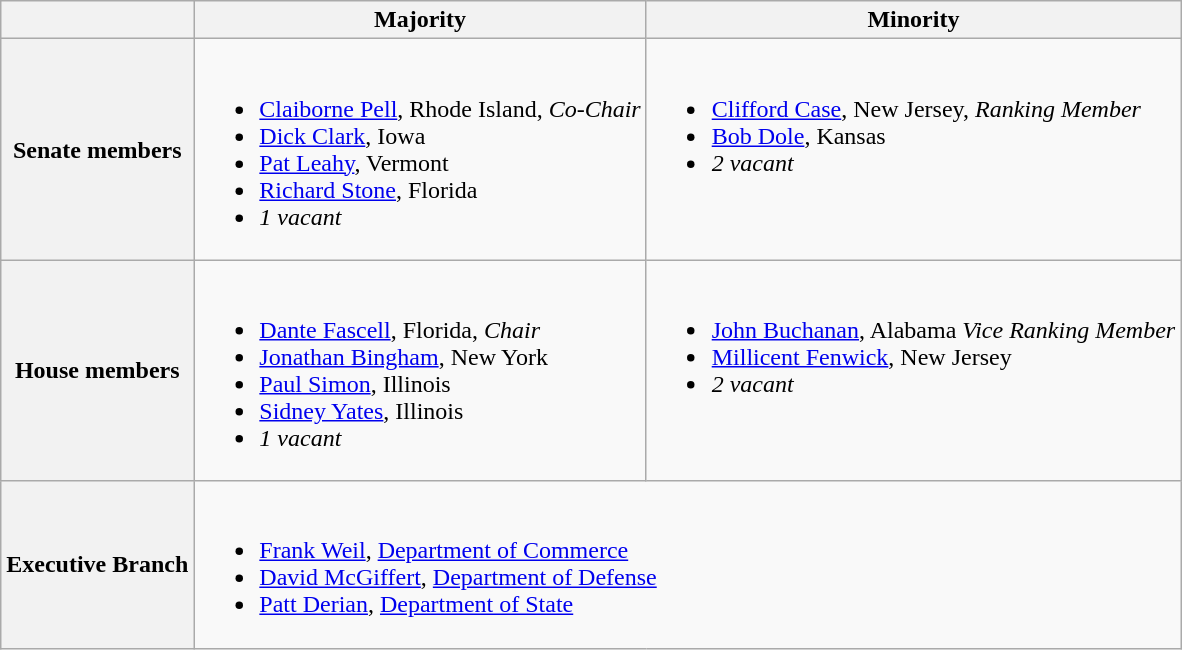<table class=wikitable>
<tr>
<th></th>
<th>Majority</th>
<th>Minority</th>
</tr>
<tr>
<th>Senate members</th>
<td valign="top" ><br><ul><li><a href='#'>Claiborne Pell</a>, Rhode Island, <em>Co-Chair</em></li><li><a href='#'>Dick Clark</a>, Iowa</li><li><a href='#'>Pat Leahy</a>, Vermont</li><li><a href='#'>Richard Stone</a>, Florida</li><li><em>1 vacant</em></li></ul></td>
<td valign="top" ><br><ul><li><a href='#'>Clifford Case</a>, New Jersey, <em>Ranking Member</em></li><li><a href='#'>Bob Dole</a>, Kansas</li><li><em>2 vacant</em></li></ul></td>
</tr>
<tr>
<th>House members</th>
<td valign="top" ><br><ul><li><a href='#'>Dante Fascell</a>, Florida, <em>Chair</em></li><li><a href='#'>Jonathan Bingham</a>, New York</li><li><a href='#'>Paul Simon</a>, Illinois</li><li><a href='#'>Sidney Yates</a>, Illinois</li><li><em>1 vacant</em></li></ul></td>
<td valign="top" ><br><ul><li><a href='#'>John Buchanan</a>, Alabama <em>Vice Ranking Member</em></li><li><a href='#'>Millicent Fenwick</a>, New Jersey</li><li><em>2 vacant</em></li></ul></td>
</tr>
<tr>
<th>Executive Branch</th>
<td colspan=2><br><ul><li><a href='#'>Frank Weil</a>, <a href='#'>Department of Commerce</a></li><li><a href='#'>David McGiffert</a>, <a href='#'>Department of Defense</a></li><li><a href='#'>Patt Derian</a>, <a href='#'>Department of State</a></li></ul></td>
</tr>
</table>
